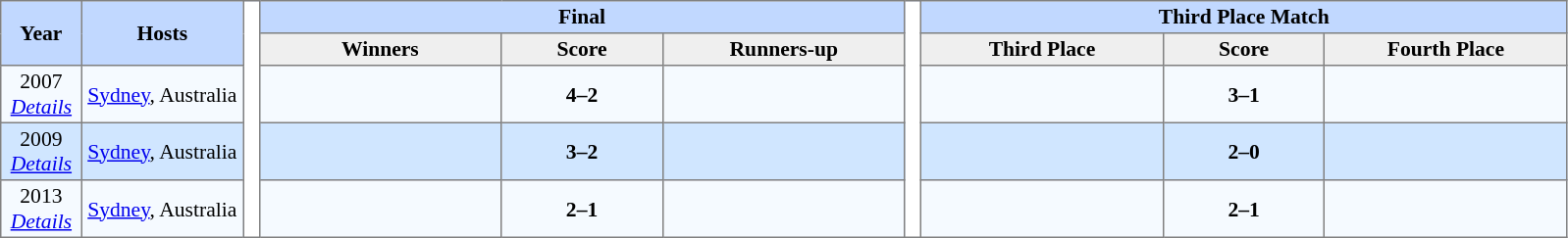<table border=1 style="border-collapse:collapse; font-size:90%; text-align:center" cellpadding=2 cellspacing=0>
<tr bgcolor=#C1D8FF>
<th rowspan=2 width=5%>Year</th>
<th rowspan=2 width=10%>Hosts</th>
<th width=1% rowspan=25 bgcolor=ffffff></th>
<th colspan=3>Final</th>
<th width=1% rowspan=25 bgcolor=ffffff></th>
<th colspan=3>Third Place Match</th>
</tr>
<tr bgcolor=#EFEFEF>
<th width=15%>Winners</th>
<th width=10%>Score</th>
<th width=15%>Runners-up</th>
<th width=15%>Third Place</th>
<th width=10%>Score</th>
<th width=15%>Fourth Place</th>
</tr>
<tr bgcolor=#F5FAFF>
<td>2007 <br> <em><a href='#'>Details</a></em></td>
<td><a href='#'>Sydney</a>, Australia</td>
<td><strong></strong></td>
<td><strong>4–2</strong></td>
<td></td>
<td></td>
<td><strong>3–1</strong></td>
<td></td>
</tr>
<tr bgcolor=#D0E6FF>
<td>2009 <br> <em><a href='#'>Details</a></em></td>
<td><a href='#'>Sydney</a>, Australia</td>
<td><strong></strong></td>
<td><strong>3–2</strong></td>
<td></td>
<td></td>
<td><strong>2–0</strong></td>
<td></td>
</tr>
<tr bgcolor=#F5FAFF>
<td>2013 <br> <em><a href='#'>Details</a></em></td>
<td><a href='#'>Sydney</a>, Australia</td>
<td><strong></strong></td>
<td><strong>2–1</strong></td>
<td></td>
<td></td>
<td><strong>2–1</strong></td>
<td></td>
</tr>
</table>
